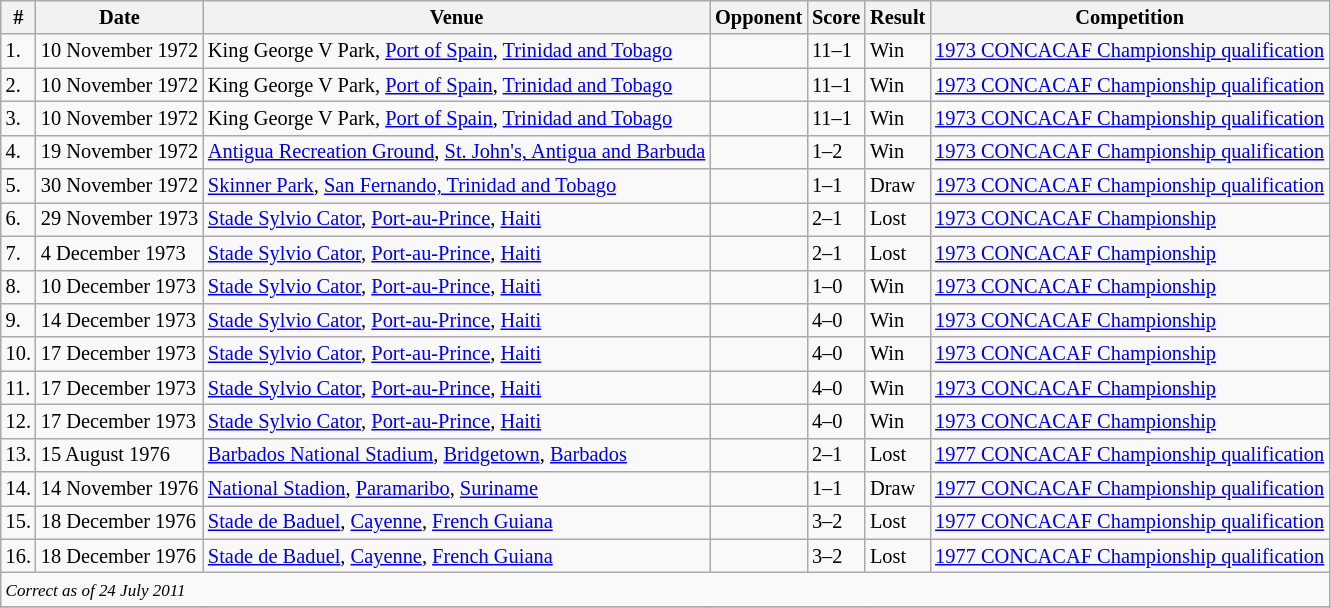<table class="wikitable" style="font-size:85%;">
<tr>
<th>#</th>
<th>Date</th>
<th>Venue</th>
<th>Opponent</th>
<th>Score</th>
<th>Result</th>
<th>Competition</th>
</tr>
<tr>
<td>1.</td>
<td>10 November 1972</td>
<td>King George V Park, <a href='#'>Port of Spain</a>, <a href='#'>Trinidad and Tobago</a></td>
<td></td>
<td>11–1</td>
<td>Win</td>
<td><a href='#'>1973 CONCACAF Championship qualification</a></td>
</tr>
<tr>
<td>2.</td>
<td>10 November 1972</td>
<td>King George V Park, <a href='#'>Port of Spain</a>, <a href='#'>Trinidad and Tobago</a></td>
<td></td>
<td>11–1</td>
<td>Win</td>
<td><a href='#'>1973 CONCACAF Championship qualification</a></td>
</tr>
<tr>
<td>3.</td>
<td>10 November 1972</td>
<td>King George V Park, <a href='#'>Port of Spain</a>, <a href='#'>Trinidad and Tobago</a></td>
<td></td>
<td>11–1</td>
<td>Win</td>
<td><a href='#'>1973 CONCACAF Championship qualification</a></td>
</tr>
<tr>
<td>4.</td>
<td>19 November 1972</td>
<td><a href='#'>Antigua Recreation Ground</a>, <a href='#'>St. John's, Antigua and Barbuda</a></td>
<td></td>
<td>1–2</td>
<td>Win</td>
<td><a href='#'>1973 CONCACAF Championship qualification</a></td>
</tr>
<tr>
<td>5.</td>
<td>30 November 1972</td>
<td><a href='#'>Skinner Park</a>, <a href='#'>San Fernando, Trinidad and Tobago</a></td>
<td></td>
<td>1–1</td>
<td>Draw</td>
<td><a href='#'>1973 CONCACAF Championship qualification</a></td>
</tr>
<tr>
<td>6.</td>
<td>29 November 1973</td>
<td><a href='#'>Stade Sylvio Cator</a>, <a href='#'>Port-au-Prince</a>, <a href='#'>Haiti</a></td>
<td></td>
<td>2–1</td>
<td>Lost</td>
<td><a href='#'>1973 CONCACAF Championship</a></td>
</tr>
<tr>
<td>7.</td>
<td>4 December 1973</td>
<td><a href='#'>Stade Sylvio Cator</a>, <a href='#'>Port-au-Prince</a>, <a href='#'>Haiti</a></td>
<td></td>
<td>2–1</td>
<td>Lost</td>
<td><a href='#'>1973 CONCACAF Championship</a></td>
</tr>
<tr>
<td>8.</td>
<td>10 December 1973</td>
<td><a href='#'>Stade Sylvio Cator</a>, <a href='#'>Port-au-Prince</a>, <a href='#'>Haiti</a></td>
<td></td>
<td>1–0</td>
<td>Win</td>
<td><a href='#'>1973 CONCACAF Championship</a></td>
</tr>
<tr>
<td>9.</td>
<td>14 December 1973</td>
<td><a href='#'>Stade Sylvio Cator</a>, <a href='#'>Port-au-Prince</a>, <a href='#'>Haiti</a></td>
<td></td>
<td>4–0</td>
<td>Win</td>
<td><a href='#'>1973 CONCACAF Championship</a></td>
</tr>
<tr>
<td>10.</td>
<td>17 December 1973</td>
<td><a href='#'>Stade Sylvio Cator</a>, <a href='#'>Port-au-Prince</a>, <a href='#'>Haiti</a></td>
<td></td>
<td>4–0</td>
<td>Win</td>
<td><a href='#'>1973 CONCACAF Championship</a></td>
</tr>
<tr>
<td>11.</td>
<td>17 December 1973</td>
<td><a href='#'>Stade Sylvio Cator</a>, <a href='#'>Port-au-Prince</a>, <a href='#'>Haiti</a></td>
<td></td>
<td>4–0</td>
<td>Win</td>
<td><a href='#'>1973 CONCACAF Championship</a></td>
</tr>
<tr>
<td>12.</td>
<td>17 December 1973</td>
<td><a href='#'>Stade Sylvio Cator</a>, <a href='#'>Port-au-Prince</a>, <a href='#'>Haiti</a></td>
<td></td>
<td>4–0</td>
<td>Win</td>
<td><a href='#'>1973 CONCACAF Championship</a></td>
</tr>
<tr>
<td>13.</td>
<td>15 August 1976</td>
<td><a href='#'>Barbados National Stadium</a>, <a href='#'>Bridgetown</a>, <a href='#'>Barbados</a></td>
<td></td>
<td>2–1</td>
<td>Lost</td>
<td><a href='#'>1977 CONCACAF Championship qualification</a></td>
</tr>
<tr>
<td>14.</td>
<td>14 November 1976</td>
<td><a href='#'>National Stadion</a>, <a href='#'>Paramaribo</a>, <a href='#'>Suriname</a></td>
<td></td>
<td>1–1</td>
<td>Draw</td>
<td><a href='#'>1977 CONCACAF Championship qualification</a></td>
</tr>
<tr>
<td>15.</td>
<td>18 December 1976</td>
<td><a href='#'>Stade de Baduel</a>, <a href='#'>Cayenne</a>, <a href='#'>French Guiana</a></td>
<td></td>
<td>3–2</td>
<td>Lost</td>
<td><a href='#'>1977 CONCACAF Championship qualification</a></td>
</tr>
<tr>
<td>16.</td>
<td>18 December 1976</td>
<td><a href='#'>Stade de Baduel</a>, <a href='#'>Cayenne</a>, <a href='#'>French Guiana</a></td>
<td></td>
<td>3–2</td>
<td>Lost</td>
<td><a href='#'>1977 CONCACAF Championship qualification</a></td>
</tr>
<tr>
<td colspan="12"><small><em>Correct as of 24 July 2011</em></small></td>
</tr>
<tr>
</tr>
</table>
